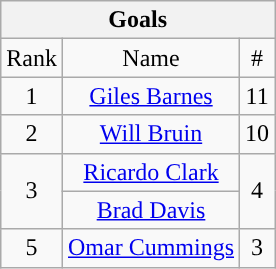<table class="wikitable" style="text-align: center;">
<tr>
<th colspan="3">Goals</th>
</tr>
<tr>
<td>Rank</td>
<td>Name</td>
<td>#</td>
</tr>
<tr>
<td>1</td>
<td><a href='#'>Giles Barnes</a></td>
<td>11</td>
</tr>
<tr>
<td>2</td>
<td><a href='#'>Will Bruin</a></td>
<td>10</td>
</tr>
<tr>
<td rowspan="2">3</td>
<td><a href='#'>Ricardo Clark</a></td>
<td rowspan="2">4</td>
</tr>
<tr>
<td><a href='#'>Brad Davis</a></td>
</tr>
<tr>
<td>5</td>
<td><a href='#'>Omar Cummings</a></td>
<td>3</td>
</tr>
</table>
